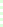<table style="font-size: 85%">
<tr>
<td style="background:#dfd;"></td>
</tr>
<tr>
<td style="background:#dfd;"></td>
</tr>
<tr>
<td style="background:#dfd;"></td>
</tr>
<tr>
<td style="background:#dfd;"></td>
</tr>
<tr>
<td style="background:#dfd;"></td>
</tr>
</table>
